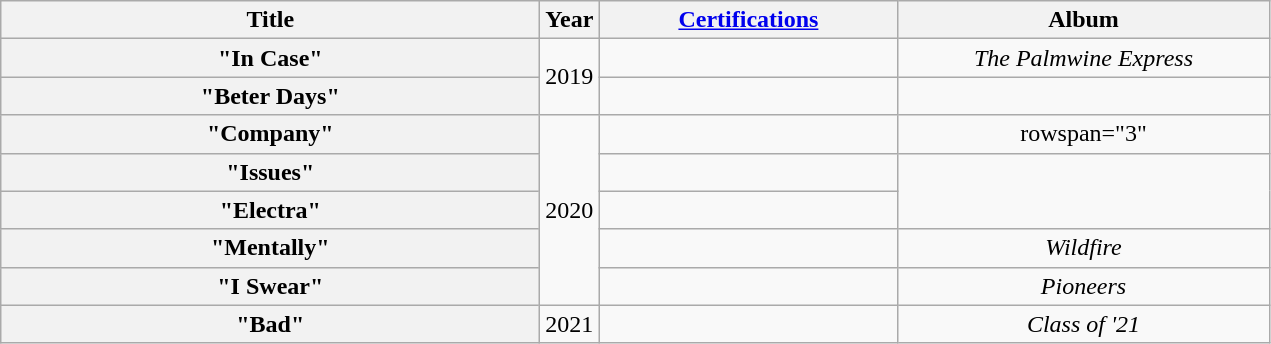<table class="wikitable plainrowheaders" style="text-align:center;">
<tr>
<th scope="col" style="width:22em;">Title</th>
<th scope="col" style="width:1em;">Year</th>
<th scope="col" style="width:12em;"><a href='#'>Certifications</a></th>
<th scope="col" style="width:15em;">Album</th>
</tr>
<tr>
<th scope="row">"In Case"<br></th>
<td rowspan="2">2019</td>
<td></td>
<td><em>The Palmwine Express</em></td>
</tr>
<tr>
<th scope="row">"Beter Days"<br></th>
<td></td>
<td></td>
</tr>
<tr>
<th scope="row">"Company"<br></th>
<td rowspan="5">2020</td>
<td></td>
<td>rowspan="3" </td>
</tr>
<tr>
<th scope="row">"Issues"<br></th>
<td></td>
</tr>
<tr>
<th scope="row">"Electra"<br></th>
<td></td>
</tr>
<tr>
<th scope="row">"Mentally"<br></th>
<td></td>
<td><em>Wildfire</em></td>
</tr>
<tr>
<th scope="row">"I Swear"<br></th>
<td></td>
<td><em>Pioneers</em></td>
</tr>
<tr>
<th scope="row">"Bad"<br></th>
<td>2021</td>
<td></td>
<td><em>Class of '21</em></td>
</tr>
</table>
